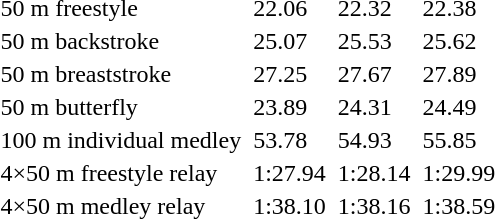<table>
<tr>
<td>50 m freestyle</td>
<td></td>
<td>22.06</td>
<td></td>
<td>22.32</td>
<td></td>
<td>22.38</td>
</tr>
<tr>
<td>50 m backstroke</td>
<td></td>
<td>25.07</td>
<td></td>
<td>25.53</td>
<td></td>
<td>25.62</td>
</tr>
<tr>
<td>50 m breaststroke</td>
<td></td>
<td>27.25</td>
<td></td>
<td>27.67</td>
<td></td>
<td>27.89</td>
</tr>
<tr>
<td>50 m butterfly</td>
<td></td>
<td>23.89</td>
<td></td>
<td>24.31</td>
<td></td>
<td>24.49</td>
</tr>
<tr>
<td>100 m individual medley</td>
<td></td>
<td>53.78</td>
<td></td>
<td>54.93</td>
<td></td>
<td>55.85</td>
</tr>
<tr>
<td>4×50 m freestyle relay</td>
<td></td>
<td>1:27.94</td>
<td></td>
<td>1:28.14</td>
<td></td>
<td>1:29.99</td>
</tr>
<tr>
<td>4×50 m medley relay</td>
<td></td>
<td>1:38.10</td>
<td></td>
<td>1:38.16</td>
<td></td>
<td>1:38.59</td>
</tr>
</table>
